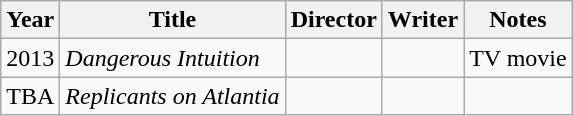<table class="wikitable">
<tr>
<th>Year</th>
<th>Title</th>
<th>Director</th>
<th>Writer</th>
<th>Notes</th>
</tr>
<tr>
<td>2013</td>
<td><em>Dangerous Intuition</em></td>
<td></td>
<td></td>
<td>TV movie</td>
</tr>
<tr>
<td>TBA</td>
<td><em>Replicants on Atlantia</em></td>
<td></td>
<td></td>
<td></td>
</tr>
</table>
